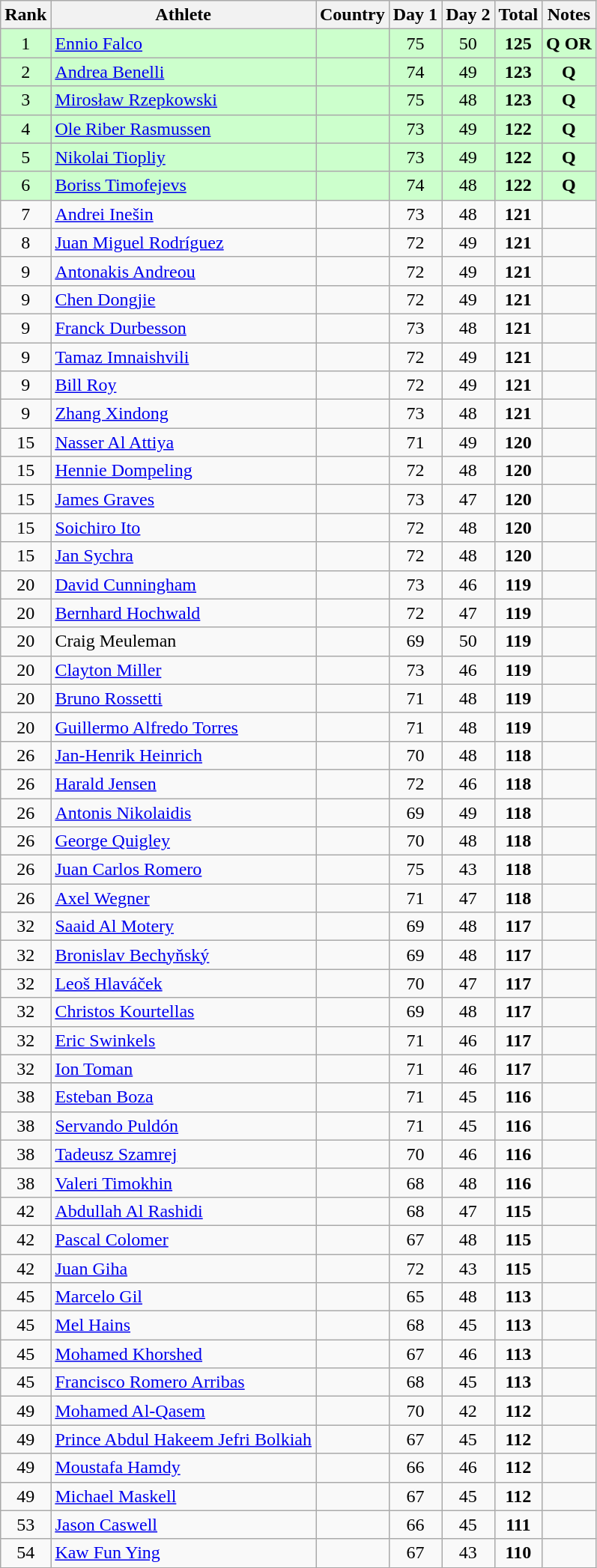<table class="wikitable sortable" style="text-align: center">
<tr>
<th>Rank</th>
<th>Athlete</th>
<th>Country</th>
<th>Day 1</th>
<th>Day 2</th>
<th>Total</th>
<th>Notes</th>
</tr>
<tr bgcolor=#ccffcc>
<td>1</td>
<td align=left><a href='#'>Ennio Falco</a></td>
<td align=left></td>
<td>75</td>
<td>50</td>
<td><strong>125</strong></td>
<td><strong>Q OR</strong></td>
</tr>
<tr bgcolor=#ccffcc>
<td>2</td>
<td align=left><a href='#'>Andrea Benelli</a></td>
<td align=left></td>
<td>74</td>
<td>49</td>
<td><strong>123</strong></td>
<td><strong>Q</strong></td>
</tr>
<tr bgcolor=#ccffcc>
<td>3</td>
<td align=left><a href='#'>Mirosław Rzepkowski</a></td>
<td align=left></td>
<td>75</td>
<td>48</td>
<td><strong>123</strong></td>
<td><strong>Q</strong></td>
</tr>
<tr bgcolor=#ccffcc>
<td>4</td>
<td align=left><a href='#'>Ole Riber Rasmussen</a></td>
<td align=left></td>
<td>73</td>
<td>49</td>
<td><strong>122</strong></td>
<td><strong>Q</strong></td>
</tr>
<tr bgcolor=#ccffcc>
<td>5</td>
<td align=left><a href='#'>Nikolai Tiopliy</a></td>
<td align=left></td>
<td>73</td>
<td>49</td>
<td><strong>122</strong></td>
<td><strong>Q</strong></td>
</tr>
<tr bgcolor=#ccffcc>
<td>6</td>
<td align=left><a href='#'>Boriss Timofejevs</a></td>
<td align=left></td>
<td>74</td>
<td>48</td>
<td><strong>122</strong></td>
<td><strong>Q</strong></td>
</tr>
<tr>
<td>7</td>
<td align=left><a href='#'>Andrei Inešin</a></td>
<td align=left></td>
<td>73</td>
<td>48</td>
<td><strong>121</strong></td>
<td></td>
</tr>
<tr>
<td>8</td>
<td align=left><a href='#'>Juan Miguel Rodríguez</a></td>
<td align=left></td>
<td>72</td>
<td>49</td>
<td><strong>121</strong></td>
<td></td>
</tr>
<tr>
<td>9</td>
<td align=left><a href='#'>Antonakis Andreou</a></td>
<td align=left></td>
<td>72</td>
<td>49</td>
<td><strong>121</strong></td>
<td></td>
</tr>
<tr>
<td>9</td>
<td align=left><a href='#'>Chen Dongjie</a></td>
<td align=left></td>
<td>72</td>
<td>49</td>
<td><strong>121</strong></td>
<td></td>
</tr>
<tr>
<td>9</td>
<td align=left><a href='#'>Franck Durbesson</a></td>
<td align=left></td>
<td>73</td>
<td>48</td>
<td><strong>121</strong></td>
<td></td>
</tr>
<tr>
<td>9</td>
<td align=left><a href='#'>Tamaz Imnaishvili</a></td>
<td align=left></td>
<td>72</td>
<td>49</td>
<td><strong>121</strong></td>
<td></td>
</tr>
<tr>
<td>9</td>
<td align=left><a href='#'>Bill Roy</a></td>
<td align=left></td>
<td>72</td>
<td>49</td>
<td><strong>121</strong></td>
<td></td>
</tr>
<tr>
<td>9</td>
<td align=left><a href='#'>Zhang Xindong</a></td>
<td align=left></td>
<td>73</td>
<td>48</td>
<td><strong>121</strong></td>
<td></td>
</tr>
<tr>
<td>15</td>
<td align=left><a href='#'>Nasser Al Attiya</a></td>
<td align=left></td>
<td>71</td>
<td>49</td>
<td><strong>120</strong></td>
<td></td>
</tr>
<tr>
<td>15</td>
<td align=left><a href='#'>Hennie Dompeling</a></td>
<td align=left></td>
<td>72</td>
<td>48</td>
<td><strong>120</strong></td>
<td></td>
</tr>
<tr>
<td>15</td>
<td align=left><a href='#'>James Graves</a></td>
<td align=left></td>
<td>73</td>
<td>47</td>
<td><strong>120</strong></td>
<td></td>
</tr>
<tr>
<td>15</td>
<td align=left><a href='#'>Soichiro Ito</a></td>
<td align=left></td>
<td>72</td>
<td>48</td>
<td><strong>120</strong></td>
<td></td>
</tr>
<tr>
<td>15</td>
<td align=left><a href='#'>Jan Sychra</a></td>
<td align=left></td>
<td>72</td>
<td>48</td>
<td><strong>120</strong></td>
<td></td>
</tr>
<tr>
<td>20</td>
<td align=left><a href='#'>David Cunningham</a></td>
<td align=left></td>
<td>73</td>
<td>46</td>
<td><strong>119</strong></td>
<td></td>
</tr>
<tr>
<td>20</td>
<td align=left><a href='#'>Bernhard Hochwald</a></td>
<td align=left></td>
<td>72</td>
<td>47</td>
<td><strong>119</strong></td>
<td></td>
</tr>
<tr>
<td>20</td>
<td align=left>Craig Meuleman</td>
<td align=left></td>
<td>69</td>
<td>50</td>
<td><strong>119</strong></td>
<td></td>
</tr>
<tr>
<td>20</td>
<td align=left><a href='#'>Clayton Miller</a></td>
<td align=left></td>
<td>73</td>
<td>46</td>
<td><strong>119</strong></td>
<td></td>
</tr>
<tr>
<td>20</td>
<td align=left><a href='#'>Bruno Rossetti</a></td>
<td align=left></td>
<td>71</td>
<td>48</td>
<td><strong>119</strong></td>
<td></td>
</tr>
<tr>
<td>20</td>
<td align=left><a href='#'>Guillermo Alfredo Torres</a></td>
<td align=left></td>
<td>71</td>
<td>48</td>
<td><strong>119</strong></td>
<td></td>
</tr>
<tr>
<td>26</td>
<td align=left><a href='#'>Jan-Henrik Heinrich</a></td>
<td align=left></td>
<td>70</td>
<td>48</td>
<td><strong>118</strong></td>
<td></td>
</tr>
<tr>
<td>26</td>
<td align=left><a href='#'>Harald Jensen</a></td>
<td align=left></td>
<td>72</td>
<td>46</td>
<td><strong>118</strong></td>
<td></td>
</tr>
<tr>
<td>26</td>
<td align=left><a href='#'>Antonis Nikolaidis</a></td>
<td align=left></td>
<td>69</td>
<td>49</td>
<td><strong>118</strong></td>
<td></td>
</tr>
<tr>
<td>26</td>
<td align=left><a href='#'>George Quigley</a></td>
<td align=left></td>
<td>70</td>
<td>48</td>
<td><strong>118</strong></td>
<td></td>
</tr>
<tr>
<td>26</td>
<td align=left><a href='#'>Juan Carlos Romero</a></td>
<td align=left></td>
<td>75</td>
<td>43</td>
<td><strong>118</strong></td>
<td></td>
</tr>
<tr>
<td>26</td>
<td align=left><a href='#'>Axel Wegner</a></td>
<td align=left></td>
<td>71</td>
<td>47</td>
<td><strong>118</strong></td>
<td></td>
</tr>
<tr>
<td>32</td>
<td align=left><a href='#'>Saaid Al Motery</a></td>
<td align=left></td>
<td>69</td>
<td>48</td>
<td><strong>117</strong></td>
<td></td>
</tr>
<tr>
<td>32</td>
<td align=left><a href='#'>Bronislav Bechyňský</a></td>
<td align=left></td>
<td>69</td>
<td>48</td>
<td><strong>117</strong></td>
<td></td>
</tr>
<tr>
<td>32</td>
<td align=left><a href='#'>Leoš Hlaváček</a></td>
<td align=left></td>
<td>70</td>
<td>47</td>
<td><strong>117</strong></td>
<td></td>
</tr>
<tr>
<td>32</td>
<td align=left><a href='#'>Christos Kourtellas</a></td>
<td align=left></td>
<td>69</td>
<td>48</td>
<td><strong>117</strong></td>
<td></td>
</tr>
<tr>
<td>32</td>
<td align=left><a href='#'>Eric Swinkels</a></td>
<td align=left></td>
<td>71</td>
<td>46</td>
<td><strong>117</strong></td>
<td></td>
</tr>
<tr>
<td>32</td>
<td align=left><a href='#'>Ion Toman</a></td>
<td align=left></td>
<td>71</td>
<td>46</td>
<td><strong>117</strong></td>
<td></td>
</tr>
<tr>
<td>38</td>
<td align=left><a href='#'>Esteban Boza</a></td>
<td align=left></td>
<td>71</td>
<td>45</td>
<td><strong>116</strong></td>
<td></td>
</tr>
<tr>
<td>38</td>
<td align=left><a href='#'>Servando Puldón</a></td>
<td align=left></td>
<td>71</td>
<td>45</td>
<td><strong>116</strong></td>
<td></td>
</tr>
<tr>
<td>38</td>
<td align=left><a href='#'>Tadeusz Szamrej</a></td>
<td align=left></td>
<td>70</td>
<td>46</td>
<td><strong>116</strong></td>
<td></td>
</tr>
<tr>
<td>38</td>
<td align=left><a href='#'>Valeri Timokhin</a></td>
<td align=left></td>
<td>68</td>
<td>48</td>
<td><strong>116</strong></td>
<td></td>
</tr>
<tr>
<td>42</td>
<td align=left><a href='#'>Abdullah Al Rashidi</a></td>
<td align=left></td>
<td>68</td>
<td>47</td>
<td><strong>115</strong></td>
<td></td>
</tr>
<tr>
<td>42</td>
<td align=left><a href='#'>Pascal Colomer</a></td>
<td align=left></td>
<td>67</td>
<td>48</td>
<td><strong>115</strong></td>
<td></td>
</tr>
<tr>
<td>42</td>
<td align=left><a href='#'>Juan Giha</a></td>
<td align=left></td>
<td>72</td>
<td>43</td>
<td><strong>115</strong></td>
<td></td>
</tr>
<tr>
<td>45</td>
<td align=left><a href='#'>Marcelo Gil</a></td>
<td align=left></td>
<td>65</td>
<td>48</td>
<td><strong>113</strong></td>
<td></td>
</tr>
<tr>
<td>45</td>
<td align=left><a href='#'>Mel Hains</a></td>
<td align=left></td>
<td>68</td>
<td>45</td>
<td><strong>113</strong></td>
<td></td>
</tr>
<tr>
<td>45</td>
<td align=left><a href='#'>Mohamed Khorshed</a></td>
<td align=left></td>
<td>67</td>
<td>46</td>
<td><strong>113</strong></td>
<td></td>
</tr>
<tr>
<td>45</td>
<td align=left><a href='#'>Francisco Romero Arribas</a></td>
<td align=left></td>
<td>68</td>
<td>45</td>
<td><strong>113</strong></td>
<td></td>
</tr>
<tr>
<td>49</td>
<td align=left><a href='#'>Mohamed Al-Qasem</a></td>
<td align=left></td>
<td>70</td>
<td>42</td>
<td><strong>112</strong></td>
<td></td>
</tr>
<tr>
<td>49</td>
<td align=left><a href='#'>Prince Abdul Hakeem Jefri Bolkiah</a></td>
<td align=left></td>
<td>67</td>
<td>45</td>
<td><strong>112</strong></td>
<td></td>
</tr>
<tr>
<td>49</td>
<td align=left><a href='#'>Moustafa Hamdy</a></td>
<td align=left></td>
<td>66</td>
<td>46</td>
<td><strong>112</strong></td>
<td></td>
</tr>
<tr>
<td>49</td>
<td align=left><a href='#'>Michael Maskell</a></td>
<td align=left></td>
<td>67</td>
<td>45</td>
<td><strong>112</strong></td>
<td></td>
</tr>
<tr>
<td>53</td>
<td align=left><a href='#'>Jason Caswell</a></td>
<td align=left></td>
<td>66</td>
<td>45</td>
<td><strong>111</strong></td>
<td></td>
</tr>
<tr>
<td>54</td>
<td align=left><a href='#'>Kaw Fun Ying</a></td>
<td align=left></td>
<td>67</td>
<td>43</td>
<td><strong>110</strong></td>
<td></td>
</tr>
</table>
